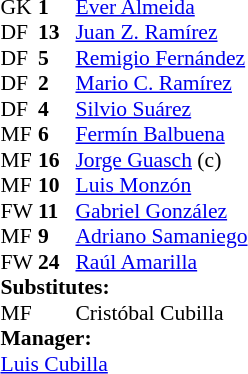<table style="font-size:90%; margin:0.2em auto;" cellspacing="0" cellpadding="0">
<tr>
<th width="25"></th>
<th width="25"></th>
</tr>
<tr>
<td>GK</td>
<td><strong>1</strong></td>
<td> <a href='#'>Ever Almeida</a></td>
</tr>
<tr>
<td>DF</td>
<td><strong>13</strong></td>
<td> <a href='#'>Juan Z. Ramírez</a></td>
</tr>
<tr>
<td>DF</td>
<td><strong>5</strong></td>
<td> <a href='#'>Remigio Fernández</a></td>
</tr>
<tr>
<td>DF</td>
<td><strong>2</strong></td>
<td> <a href='#'>Mario C. Ramírez</a></td>
</tr>
<tr>
<td>DF</td>
<td><strong>4</strong></td>
<td> <a href='#'>Silvio Suárez</a></td>
</tr>
<tr>
<td>MF</td>
<td><strong>6</strong></td>
<td> <a href='#'>Fermín Balbuena</a></td>
<td></td>
<td></td>
</tr>
<tr>
<td>MF</td>
<td><strong>16</strong></td>
<td> <a href='#'>Jorge Guasch</a> (c)</td>
</tr>
<tr>
<td>MF</td>
<td><strong>10</strong></td>
<td> <a href='#'>Luis Monzón</a></td>
</tr>
<tr>
<td>FW</td>
<td><strong>11</strong></td>
<td> <a href='#'>Gabriel González</a></td>
</tr>
<tr>
<td>MF</td>
<td><strong>9</strong></td>
<td> <a href='#'>Adriano Samaniego</a></td>
</tr>
<tr>
<td>FW</td>
<td><strong>24</strong></td>
<td> <a href='#'>Raúl Amarilla</a></td>
</tr>
<tr>
<td colspan=3><strong>Substitutes:</strong></td>
</tr>
<tr>
<td>MF</td>
<td></td>
<td> Cristóbal Cubilla</td>
<td></td>
<td></td>
</tr>
<tr>
<td colspan=3><strong>Manager:</strong></td>
</tr>
<tr>
<td colspan=4> <a href='#'>Luis Cubilla</a></td>
</tr>
</table>
